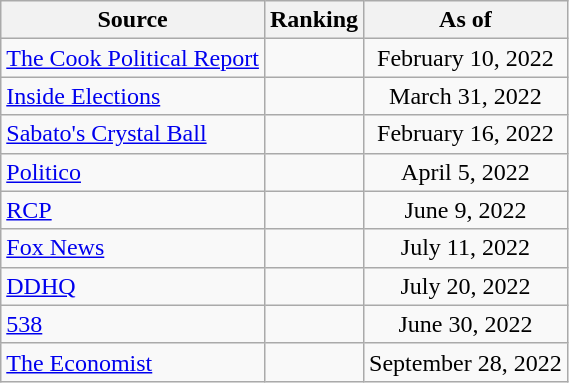<table class="wikitable" style="text-align:center">
<tr>
<th>Source</th>
<th>Ranking</th>
<th>As of</th>
</tr>
<tr>
<td align=left><a href='#'>The Cook Political Report</a></td>
<td></td>
<td>February 10, 2022</td>
</tr>
<tr>
<td align=left><a href='#'>Inside Elections</a></td>
<td></td>
<td>March 31, 2022</td>
</tr>
<tr>
<td align=left><a href='#'>Sabato's Crystal Ball</a></td>
<td></td>
<td>February 16, 2022</td>
</tr>
<tr>
<td align="left"><a href='#'>Politico</a></td>
<td></td>
<td>April 5, 2022</td>
</tr>
<tr>
<td align="left"><a href='#'>RCP</a></td>
<td></td>
<td>June 9, 2022</td>
</tr>
<tr>
<td align=left><a href='#'>Fox News</a></td>
<td></td>
<td>July 11, 2022</td>
</tr>
<tr>
<td align="left"><a href='#'>DDHQ</a></td>
<td></td>
<td>July 20, 2022</td>
</tr>
<tr>
<td align="left"><a href='#'>538</a></td>
<td></td>
<td>June 30, 2022</td>
</tr>
<tr>
<td align="left"><a href='#'>The Economist</a></td>
<td></td>
<td>September 28, 2022</td>
</tr>
</table>
